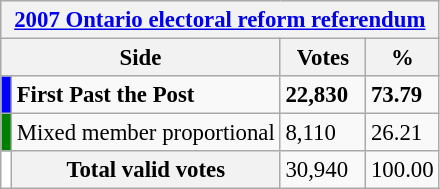<table class="wikitable" style="font-size: 95%; clear:both">
<tr style="background-color:#E9E9E9">
<th colspan=4><a href='#'>2007 Ontario electoral reform referendum</a></th>
</tr>
<tr style="background-color:#E9E9E9">
<th colspan=2 style="width: 130px">Side</th>
<th style="width: 50px">Votes</th>
<th style="width: 40px">%</th>
</tr>
<tr>
<td bgcolor="blue"></td>
<td><strong>First Past the Post</strong></td>
<td><strong>22,830</strong></td>
<td><strong>73.79</strong></td>
</tr>
<tr>
<td bgcolor="green"></td>
<td>Mixed member proportional</td>
<td>8,110</td>
<td>26.21</td>
</tr>
<tr>
<td bgcolor="white"></td>
<th>Total valid votes</th>
<td>30,940</td>
<td>100.00</td>
</tr>
</table>
